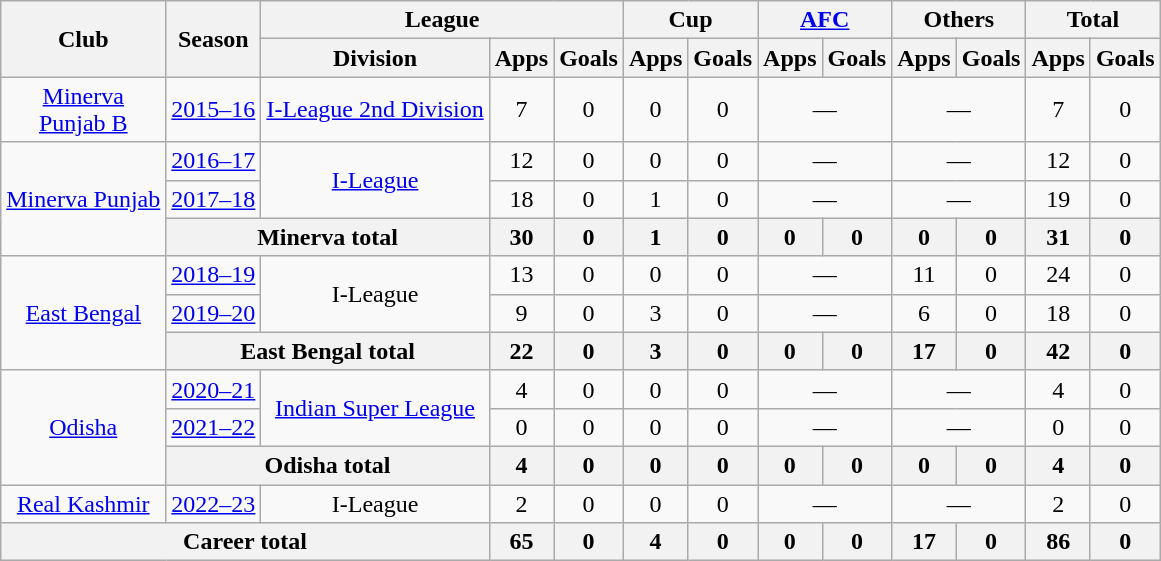<table class="wikitable" style="text-align: center;">
<tr>
<th rowspan="2">Club</th>
<th rowspan="2">Season</th>
<th colspan="3">League</th>
<th colspan="2">Cup</th>
<th colspan="2"><a href='#'>AFC</a></th>
<th colspan="2">Others</th>
<th colspan="2">Total</th>
</tr>
<tr>
<th>Division</th>
<th>Apps</th>
<th>Goals</th>
<th>Apps</th>
<th>Goals</th>
<th>Apps</th>
<th>Goals</th>
<th>Apps</th>
<th>Goals</th>
<th>Apps</th>
<th>Goals</th>
</tr>
<tr>
<td rowspan="1"><a href='#'>Minerva <br>Punjab B</a></td>
<td><a href='#'>2015–16</a></td>
<td rowspan="1"><a href='#'>I-League 2nd Division</a></td>
<td>7</td>
<td>0</td>
<td>0</td>
<td>0</td>
<td colspan="2">—</td>
<td colspan="2">—</td>
<td>7</td>
<td>0</td>
</tr>
<tr>
<td rowspan="3"><a href='#'>Minerva Punjab</a></td>
<td><a href='#'>2016–17</a></td>
<td rowspan="2"><a href='#'>I-League</a></td>
<td>12</td>
<td>0</td>
<td>0</td>
<td>0</td>
<td colspan="2">—</td>
<td colspan="2">—</td>
<td>12</td>
<td>0</td>
</tr>
<tr>
<td><a href='#'>2017–18</a></td>
<td>18</td>
<td>0</td>
<td>1</td>
<td>0</td>
<td colspan="2">—</td>
<td colspan="2">—</td>
<td>19</td>
<td>0</td>
</tr>
<tr>
<th colspan="2">Minerva total</th>
<th>30</th>
<th>0</th>
<th>1</th>
<th>0</th>
<th>0</th>
<th>0</th>
<th>0</th>
<th>0</th>
<th>31</th>
<th>0</th>
</tr>
<tr>
<td rowspan="3"><a href='#'>East Bengal</a></td>
<td><a href='#'>2018–19</a></td>
<td rowspan="2">I-League</td>
<td>13</td>
<td>0</td>
<td>0</td>
<td>0</td>
<td colspan="2">—</td>
<td>11</td>
<td>0</td>
<td>24</td>
<td>0</td>
</tr>
<tr>
<td><a href='#'>2019–20</a></td>
<td>9</td>
<td>0</td>
<td>3</td>
<td>0</td>
<td colspan="2">—</td>
<td>6</td>
<td>0</td>
<td>18</td>
<td>0</td>
</tr>
<tr>
<th colspan="2">East Bengal total</th>
<th>22</th>
<th>0</th>
<th>3</th>
<th>0</th>
<th>0</th>
<th>0</th>
<th>17</th>
<th>0</th>
<th>42</th>
<th>0</th>
</tr>
<tr>
<td rowspan="3"><a href='#'>Odisha</a></td>
<td><a href='#'>2020–21</a></td>
<td rowspan="2"><a href='#'>Indian Super League</a></td>
<td>4</td>
<td>0</td>
<td>0</td>
<td>0</td>
<td colspan="2">—</td>
<td colspan="2">—</td>
<td>4</td>
<td>0</td>
</tr>
<tr>
<td><a href='#'>2021–22</a></td>
<td>0</td>
<td>0</td>
<td>0</td>
<td>0</td>
<td colspan="2">—</td>
<td colspan="2">—</td>
<td>0</td>
<td>0</td>
</tr>
<tr>
<th colspan="2">Odisha total</th>
<th>4</th>
<th>0</th>
<th>0</th>
<th>0</th>
<th>0</th>
<th>0</th>
<th>0</th>
<th>0</th>
<th>4</th>
<th>0</th>
</tr>
<tr>
<td rowspan="1"><a href='#'>Real Kashmir</a></td>
<td><a href='#'>2022–23</a></td>
<td rowspan="1">I-League</td>
<td>2</td>
<td>0</td>
<td>0</td>
<td>0</td>
<td colspan="2">—</td>
<td colspan="2">—</td>
<td>2</td>
<td>0</td>
</tr>
<tr>
<th colspan="3">Career total</th>
<th>65</th>
<th>0</th>
<th>4</th>
<th>0</th>
<th>0</th>
<th>0</th>
<th>17</th>
<th>0</th>
<th>86</th>
<th>0</th>
</tr>
</table>
